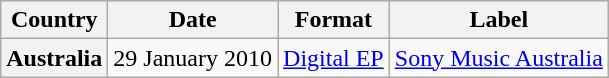<table class="wikitable plainrowheaders">
<tr>
<th scope="col">Country</th>
<th scope="col">Date</th>
<th scope="col">Format</th>
<th scope="col">Label</th>
</tr>
<tr>
<th scope="row">Australia</th>
<td>29 January 2010</td>
<td><a href='#'>Digital EP</a></td>
<td><a href='#'>Sony Music Australia</a></td>
</tr>
</table>
